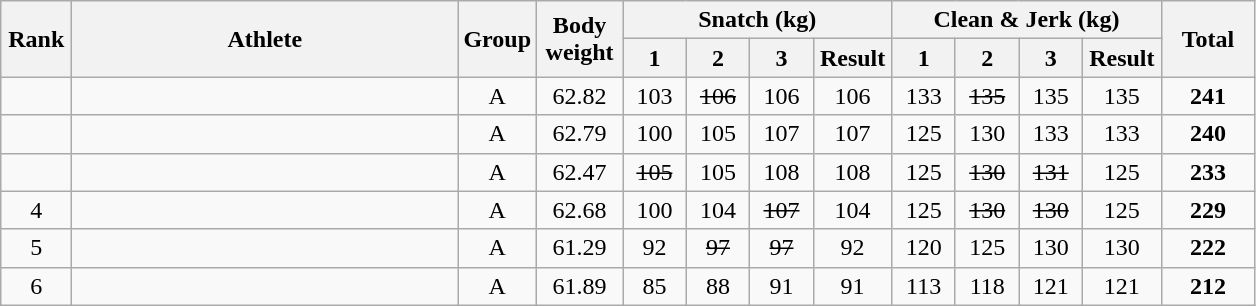<table class = "wikitable" style="text-align:center;">
<tr>
<th rowspan=2 width=40>Rank</th>
<th rowspan=2 width=250>Athlete</th>
<th rowspan=2 width=40>Group</th>
<th rowspan=2 width=50>Body weight</th>
<th colspan=4>Snatch (kg)</th>
<th colspan=4>Clean & Jerk (kg)</th>
<th rowspan=2 width=55>Total</th>
</tr>
<tr>
<th width=35>1</th>
<th width=35>2</th>
<th width=35>3</th>
<th width=45>Result</th>
<th width=35>1</th>
<th width=35>2</th>
<th width=35>3</th>
<th width=45>Result</th>
</tr>
<tr>
<td></td>
<td align=left></td>
<td>A</td>
<td>62.82</td>
<td>103</td>
<td><s>106</s></td>
<td>106</td>
<td>106</td>
<td>133</td>
<td><s>135</s></td>
<td>135</td>
<td>135</td>
<td><strong>241</strong></td>
</tr>
<tr>
<td></td>
<td align=left></td>
<td>A</td>
<td>62.79</td>
<td>100</td>
<td>105</td>
<td>107</td>
<td>107</td>
<td>125</td>
<td>130</td>
<td>133</td>
<td>133</td>
<td><strong>240</strong></td>
</tr>
<tr>
<td></td>
<td align=left></td>
<td>A</td>
<td>62.47</td>
<td><s>105</s></td>
<td>105</td>
<td>108</td>
<td>108</td>
<td>125</td>
<td><s>130</s></td>
<td><s>131</s></td>
<td>125</td>
<td><strong>233</strong></td>
</tr>
<tr>
<td>4</td>
<td align=left></td>
<td>A</td>
<td>62.68</td>
<td>100</td>
<td>104</td>
<td><s>107</s></td>
<td>104</td>
<td>125</td>
<td><s>130</s></td>
<td><s>130</s></td>
<td>125</td>
<td><strong>229</strong></td>
</tr>
<tr>
<td>5</td>
<td align=left></td>
<td>A</td>
<td>61.29</td>
<td>92</td>
<td><s>97</s></td>
<td><s>97</s></td>
<td>92</td>
<td>120</td>
<td>125</td>
<td>130</td>
<td>130</td>
<td><strong>222</strong></td>
</tr>
<tr>
<td>6</td>
<td align=left></td>
<td>A</td>
<td>61.89</td>
<td>85</td>
<td>88</td>
<td>91</td>
<td>91</td>
<td>113</td>
<td>118</td>
<td>121</td>
<td>121</td>
<td><strong>212</strong></td>
</tr>
</table>
